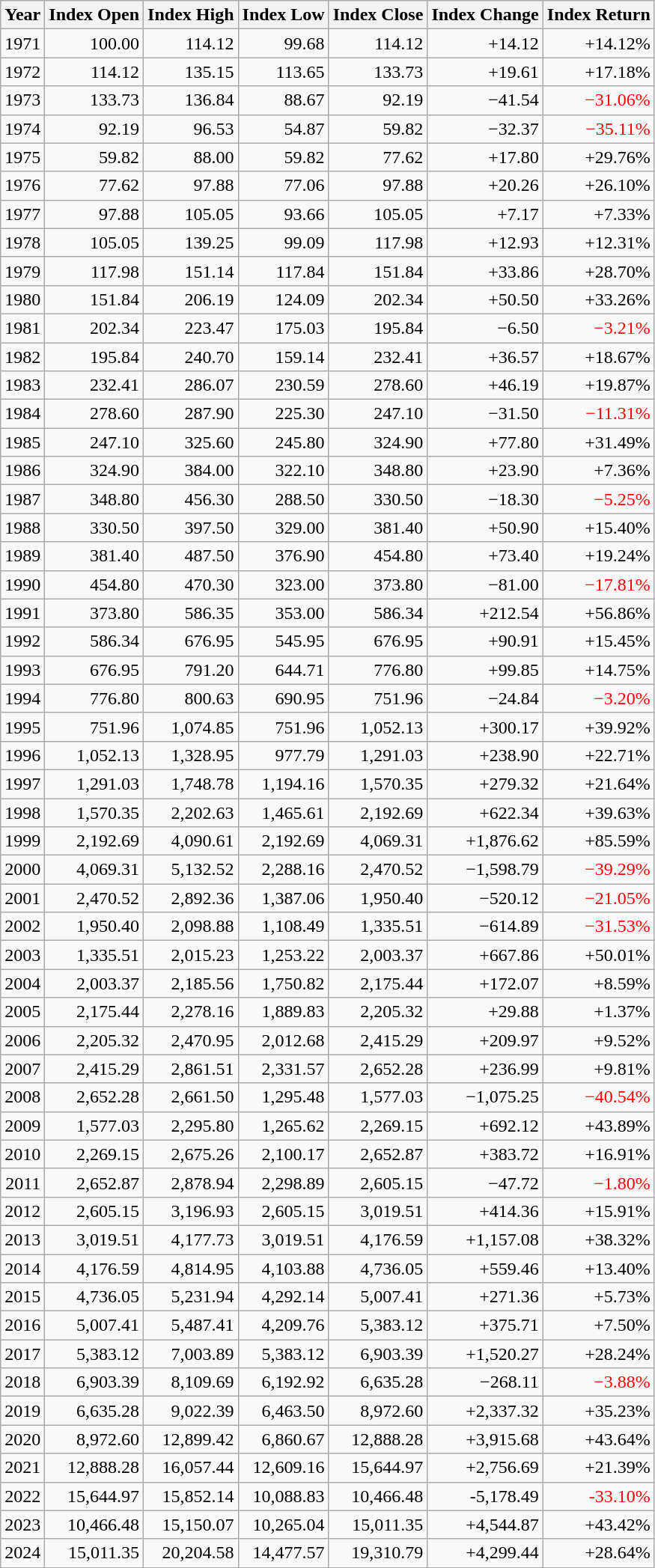<table class="wikitable mw-collapsible sortable" style="text-align:right;">
<tr>
<th>Year</th>
<th>Index Open</th>
<th>Index High</th>
<th>Index Low</th>
<th>Index Close</th>
<th>Index Change</th>
<th>Index Return</th>
</tr>
<tr>
<td>1971</td>
<td>100.00</td>
<td>114.12</td>
<td>99.68</td>
<td>114.12</td>
<td>+14.12</td>
<td>+14.12%</td>
</tr>
<tr>
<td>1972</td>
<td>114.12</td>
<td>135.15</td>
<td>113.65</td>
<td>133.73</td>
<td>+19.61</td>
<td>+17.18%</td>
</tr>
<tr>
<td>1973</td>
<td>133.73</td>
<td>136.84</td>
<td>88.67</td>
<td>92.19</td>
<td>−41.54</td>
<td style="color:red">−31.06%</td>
</tr>
<tr>
<td>1974</td>
<td>92.19</td>
<td>96.53</td>
<td>54.87</td>
<td>59.82</td>
<td>−32.37</td>
<td style="color:red">−35.11%</td>
</tr>
<tr>
<td>1975</td>
<td>59.82</td>
<td>88.00</td>
<td>59.82</td>
<td>77.62</td>
<td>+17.80</td>
<td>+29.76%</td>
</tr>
<tr>
<td>1976</td>
<td>77.62</td>
<td>97.88</td>
<td>77.06</td>
<td>97.88</td>
<td>+20.26</td>
<td>+26.10%</td>
</tr>
<tr>
<td>1977</td>
<td>97.88</td>
<td>105.05</td>
<td>93.66</td>
<td>105.05</td>
<td>+7.17</td>
<td>+7.33%</td>
</tr>
<tr>
<td>1978</td>
<td>105.05</td>
<td>139.25</td>
<td>99.09</td>
<td>117.98</td>
<td>+12.93</td>
<td>+12.31%</td>
</tr>
<tr>
<td>1979</td>
<td>117.98</td>
<td>151.14</td>
<td>117.84</td>
<td>151.84</td>
<td>+33.86</td>
<td>+28.70%</td>
</tr>
<tr>
<td>1980</td>
<td>151.84</td>
<td>206.19</td>
<td>124.09</td>
<td>202.34</td>
<td>+50.50</td>
<td>+33.26%</td>
</tr>
<tr>
<td>1981</td>
<td>202.34</td>
<td>223.47</td>
<td>175.03</td>
<td>195.84</td>
<td>−6.50</td>
<td style="color:red">−3.21%</td>
</tr>
<tr>
<td>1982</td>
<td>195.84</td>
<td>240.70</td>
<td>159.14</td>
<td>232.41</td>
<td>+36.57</td>
<td>+18.67%</td>
</tr>
<tr>
<td>1983</td>
<td>232.41</td>
<td>286.07</td>
<td>230.59</td>
<td>278.60</td>
<td>+46.19</td>
<td>+19.87%</td>
</tr>
<tr>
<td>1984</td>
<td>278.60</td>
<td>287.90</td>
<td>225.30</td>
<td>247.10</td>
<td>−31.50</td>
<td style="color:red">−11.31%</td>
</tr>
<tr>
<td>1985</td>
<td>247.10</td>
<td>325.60</td>
<td>245.80</td>
<td>324.90</td>
<td>+77.80</td>
<td>+31.49%</td>
</tr>
<tr>
<td>1986</td>
<td>324.90</td>
<td>384.00</td>
<td>322.10</td>
<td>348.80</td>
<td>+23.90</td>
<td>+7.36%</td>
</tr>
<tr>
<td>1987</td>
<td>348.80</td>
<td>456.30</td>
<td>288.50</td>
<td>330.50</td>
<td>−18.30</td>
<td style="color:red">−5.25%</td>
</tr>
<tr>
<td>1988</td>
<td>330.50</td>
<td>397.50</td>
<td>329.00</td>
<td>381.40</td>
<td>+50.90</td>
<td>+15.40%</td>
</tr>
<tr>
<td>1989</td>
<td>381.40</td>
<td>487.50</td>
<td>376.90</td>
<td>454.80</td>
<td>+73.40</td>
<td>+19.24%</td>
</tr>
<tr>
<td>1990</td>
<td>454.80</td>
<td>470.30</td>
<td>323.00</td>
<td>373.80</td>
<td>−81.00</td>
<td style="color:red">−17.81%</td>
</tr>
<tr>
<td>1991</td>
<td>373.80</td>
<td>586.35</td>
<td>353.00</td>
<td>586.34</td>
<td>+212.54</td>
<td>+56.86%</td>
</tr>
<tr>
<td>1992</td>
<td>586.34</td>
<td>676.95</td>
<td>545.95</td>
<td>676.95</td>
<td>+90.91</td>
<td>+15.45%</td>
</tr>
<tr>
<td>1993</td>
<td>676.95</td>
<td>791.20</td>
<td>644.71</td>
<td>776.80</td>
<td>+99.85</td>
<td>+14.75%</td>
</tr>
<tr>
<td>1994</td>
<td>776.80</td>
<td>800.63</td>
<td>690.95</td>
<td>751.96</td>
<td>−24.84</td>
<td style="color:red">−3.20%</td>
</tr>
<tr>
<td>1995</td>
<td>751.96</td>
<td>1,074.85</td>
<td>751.96</td>
<td>1,052.13</td>
<td>+300.17</td>
<td>+39.92%</td>
</tr>
<tr>
<td>1996</td>
<td>1,052.13</td>
<td>1,328.95</td>
<td>977.79</td>
<td>1,291.03</td>
<td>+238.90</td>
<td>+22.71%</td>
</tr>
<tr>
<td>1997</td>
<td>1,291.03</td>
<td>1,748.78</td>
<td>1,194.16</td>
<td>1,570.35</td>
<td>+279.32</td>
<td>+21.64%</td>
</tr>
<tr>
<td>1998</td>
<td>1,570.35</td>
<td>2,202.63</td>
<td>1,465.61</td>
<td>2,192.69</td>
<td>+622.34</td>
<td>+39.63%</td>
</tr>
<tr>
<td>1999</td>
<td>2,192.69</td>
<td>4,090.61</td>
<td>2,192.69</td>
<td>4,069.31</td>
<td>+1,876.62</td>
<td>+85.59%</td>
</tr>
<tr>
<td>2000</td>
<td>4,069.31</td>
<td>5,132.52</td>
<td>2,288.16</td>
<td>2,470.52</td>
<td>−1,598.79</td>
<td style="color:red">−39.29%</td>
</tr>
<tr>
<td>2001</td>
<td>2,470.52</td>
<td>2,892.36</td>
<td>1,387.06</td>
<td>1,950.40</td>
<td>−520.12</td>
<td style="color:red">−21.05%</td>
</tr>
<tr>
<td>2002</td>
<td>1,950.40</td>
<td>2,098.88</td>
<td>1,108.49</td>
<td>1,335.51</td>
<td>−614.89</td>
<td style="color:red">−31.53%</td>
</tr>
<tr>
<td>2003</td>
<td>1,335.51</td>
<td>2,015.23</td>
<td>1,253.22</td>
<td>2,003.37</td>
<td>+667.86</td>
<td>+50.01%</td>
</tr>
<tr>
<td>2004</td>
<td>2,003.37</td>
<td>2,185.56</td>
<td>1,750.82</td>
<td>2,175.44</td>
<td>+172.07</td>
<td>+8.59%</td>
</tr>
<tr>
<td>2005</td>
<td>2,175.44</td>
<td>2,278.16</td>
<td>1,889.83</td>
<td>2,205.32</td>
<td>+29.88</td>
<td>+1.37%</td>
</tr>
<tr>
<td>2006</td>
<td>2,205.32</td>
<td>2,470.95</td>
<td>2,012.68</td>
<td>2,415.29</td>
<td>+209.97</td>
<td>+9.52%</td>
</tr>
<tr>
<td>2007</td>
<td>2,415.29</td>
<td>2,861.51</td>
<td>2,331.57</td>
<td>2,652.28</td>
<td>+236.99</td>
<td>+9.81%</td>
</tr>
<tr>
<td>2008</td>
<td>2,652.28</td>
<td>2,661.50</td>
<td>1,295.48</td>
<td>1,577.03</td>
<td>−1,075.25</td>
<td style="color:red">−40.54%</td>
</tr>
<tr>
<td>2009</td>
<td>1,577.03</td>
<td>2,295.80</td>
<td>1,265.62</td>
<td>2,269.15</td>
<td>+692.12</td>
<td>+43.89%</td>
</tr>
<tr>
<td>2010</td>
<td>2,269.15</td>
<td>2,675.26</td>
<td>2,100.17</td>
<td>2,652.87</td>
<td>+383.72</td>
<td>+16.91%</td>
</tr>
<tr>
<td>2011</td>
<td>2,652.87</td>
<td>2,878.94</td>
<td>2,298.89</td>
<td>2,605.15</td>
<td>−47.72</td>
<td style="color:red">−1.80%</td>
</tr>
<tr>
<td>2012</td>
<td>2,605.15</td>
<td>3,196.93</td>
<td>2,605.15</td>
<td>3,019.51</td>
<td>+414.36</td>
<td>+15.91%</td>
</tr>
<tr>
<td>2013</td>
<td>3,019.51</td>
<td>4,177.73</td>
<td>3,019.51</td>
<td>4,176.59</td>
<td>+1,157.08</td>
<td>+38.32%</td>
</tr>
<tr>
<td>2014</td>
<td>4,176.59</td>
<td>4,814.95</td>
<td>4,103.88</td>
<td>4,736.05</td>
<td>+559.46</td>
<td>+13.40%</td>
</tr>
<tr>
<td>2015</td>
<td>4,736.05</td>
<td>5,231.94</td>
<td>4,292.14</td>
<td>5,007.41</td>
<td>+271.36</td>
<td>+5.73%</td>
</tr>
<tr>
<td>2016</td>
<td>5,007.41</td>
<td>5,487.41</td>
<td>4,209.76</td>
<td>5,383.12</td>
<td>+375.71</td>
<td>+7.50%</td>
</tr>
<tr>
<td>2017</td>
<td>5,383.12</td>
<td>7,003.89</td>
<td>5,383.12</td>
<td>6,903.39</td>
<td>+1,520.27</td>
<td>+28.24%</td>
</tr>
<tr>
<td>2018</td>
<td>6,903.39</td>
<td>8,109.69</td>
<td>6,192.92</td>
<td>6,635.28</td>
<td>−268.11</td>
<td style="color:red">−3.88%</td>
</tr>
<tr>
<td>2019</td>
<td>6,635.28</td>
<td>9,022.39</td>
<td>6,463.50</td>
<td>8,972.60</td>
<td>+2,337.32</td>
<td>+35.23%</td>
</tr>
<tr>
<td>2020</td>
<td>8,972.60</td>
<td>12,899.42</td>
<td>6,860.67</td>
<td>12,888.28</td>
<td>+3,915.68</td>
<td>+43.64%</td>
</tr>
<tr>
<td>2021</td>
<td>12,888.28</td>
<td>16,057.44</td>
<td>12,609.16</td>
<td>15,644.97</td>
<td>+2,756.69</td>
<td>+21.39%</td>
</tr>
<tr>
<td>2022</td>
<td>15,644.97</td>
<td>15,852.14</td>
<td>10,088.83</td>
<td>10,466.48</td>
<td>-5,178.49</td>
<td style="color:red">-33.10%</td>
</tr>
<tr>
<td>2023</td>
<td>10,466.48</td>
<td>15,150.07</td>
<td>10,265.04</td>
<td>15,011.35</td>
<td>+4,544.87</td>
<td>+43.42%</td>
</tr>
<tr>
<td>2024</td>
<td>15,011.35</td>
<td>20,204.58</td>
<td>14,477.57</td>
<td>19,310.79</td>
<td>+4,299.44</td>
<td>+28.64%</td>
</tr>
</table>
